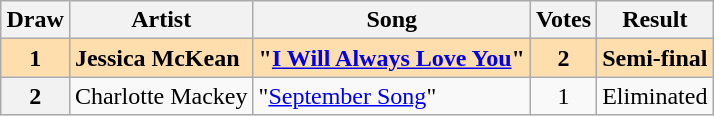<table class="sortable wikitable plainrowheaders" style="margin: 1em auto 1em auto;">
<tr>
<th scope="col">Draw</th>
<th scope="col">Artist</th>
<th scope="col">Song </th>
<th scope="col">Votes</th>
<th scope="col">Result</th>
</tr>
<tr style="font-weight: bold; background:navajowhite;">
<th scope="row" style="text-align:center; font-weight:bold; background:navajowhite">1</th>
<td>Jessica McKean</td>
<td>"<a href='#'>I Will Always Love You</a>" </td>
<td align="center">2</td>
<td>Semi-final</td>
</tr>
<tr>
<th scope="row" style="text-align:center;">2</th>
<td>Charlotte Mackey</td>
<td>"<a href='#'>September Song</a>" </td>
<td align="center">1</td>
<td>Eliminated</td>
</tr>
</table>
